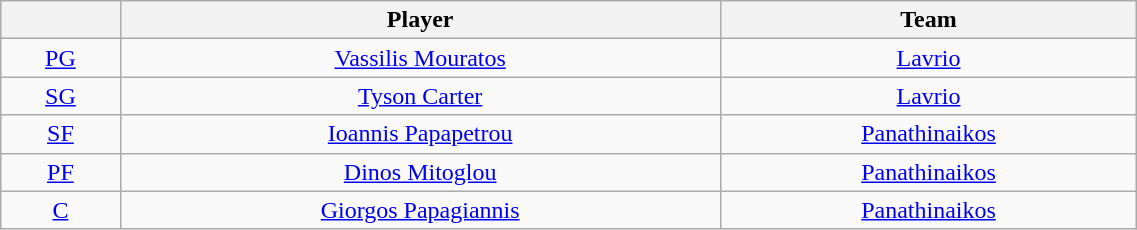<table class="wikitable" style="text-align: center;" width="60%">
<tr>
<th style="text-align:center;"></th>
<th style="text-align:center;">Player</th>
<th style="text-align:center;">Team</th>
</tr>
<tr>
<td style="text-align:center;"><a href='#'>PG</a></td>
<td> <a href='#'>Vassilis Mouratos</a></td>
<td><a href='#'>Lavrio</a></td>
</tr>
<tr>
<td style="text-align:center;"><a href='#'>SG</a></td>
<td> <a href='#'>Tyson Carter</a></td>
<td><a href='#'>Lavrio</a></td>
</tr>
<tr>
<td style="text-align:center;"><a href='#'>SF</a></td>
<td> <a href='#'>Ioannis Papapetrou</a></td>
<td><a href='#'>Panathinaikos</a></td>
</tr>
<tr>
<td style="text-align:center;"><a href='#'>PF</a></td>
<td> <a href='#'>Dinos Mitoglou</a></td>
<td><a href='#'>Panathinaikos</a></td>
</tr>
<tr>
<td style="text-align:center;"><a href='#'>C</a></td>
<td> <a href='#'>Giorgos Papagiannis</a></td>
<td><a href='#'>Panathinaikos</a></td>
</tr>
</table>
